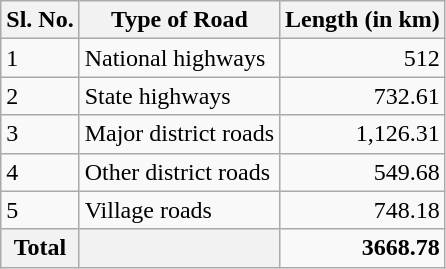<table class="wikitable">
<tr valign="bottom">
<th>Sl. No.</th>
<th>Type of Road</th>
<th>Length (in km)</th>
</tr>
<tr>
<td>1</td>
<td>National highways</td>
<td align="right">512</td>
</tr>
<tr valign="bottom">
<td>2</td>
<td>State highways</td>
<td align="right">732.61</td>
</tr>
<tr valign="bottom">
<td>3</td>
<td>Major district roads</td>
<td align="right">1,126.31</td>
</tr>
<tr valign="bottom">
<td>4</td>
<td>Other district roads</td>
<td align="right">549.68</td>
</tr>
<tr valign="bottom">
<td>5</td>
<td>Village roads</td>
<td align="right">748.18</td>
</tr>
<tr>
<th>Total</th>
<th></th>
<td align="right"><strong>3668.78</strong></td>
</tr>
</table>
